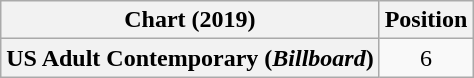<table class="wikitable plainrowheaders" style="text-align:center">
<tr>
<th scope="col">Chart (2019)</th>
<th scope="col">Position</th>
</tr>
<tr>
<th scope="row">US Adult Contemporary (<em>Billboard</em>)</th>
<td>6</td>
</tr>
</table>
